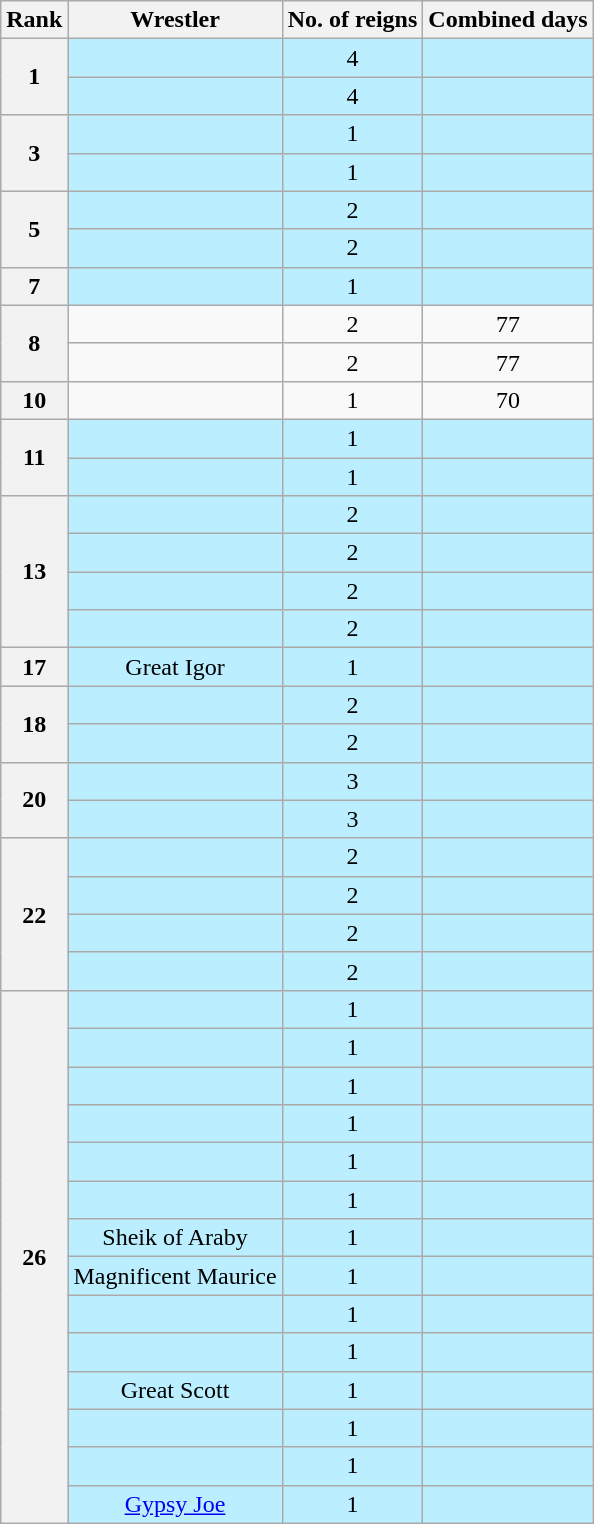<table class="wikitable sortable" style="text-align: center">
<tr>
<th data-sort-type="number" scope="col">Rank</th>
<th scope="col">Wrestler</th>
<th data-sort-type="number" scope="col">No. of reigns</th>
<th data-sort-type="number" scope="col">Combined days</th>
</tr>
<tr style="background-color:#bbeeff">
<th scope=row rowspan=2>1</th>
<td></td>
<td>4</td>
<td></td>
</tr>
<tr style="background-color:#bbeeff">
<td></td>
<td>4</td>
<td></td>
</tr>
<tr style="background-color:#bbeeff">
<th scope=row rowspan=2>3</th>
<td></td>
<td>1</td>
<td></td>
</tr>
<tr style="background-color:#bbeeff">
<td></td>
<td>1</td>
<td></td>
</tr>
<tr style="background-color:#bbeeff">
<th scope=row rowspan=2>5</th>
<td></td>
<td>2</td>
<td></td>
</tr>
<tr style="background-color:#bbeeff">
<td></td>
<td>2</td>
<td></td>
</tr>
<tr style="background-color:#bbeeff">
<th scope=row>7</th>
<td></td>
<td>1</td>
<td></td>
</tr>
<tr>
<th scope=row rowspan=2>8</th>
<td></td>
<td>2</td>
<td>77</td>
</tr>
<tr>
<td></td>
<td>2</td>
<td>77</td>
</tr>
<tr>
<th scope=row>10</th>
<td></td>
<td>1</td>
<td>70</td>
</tr>
<tr style="background-color:#bbeeff">
<th scope=row rowspan=2>11</th>
<td></td>
<td>1</td>
<td></td>
</tr>
<tr style="background-color:#bbeeff">
<td></td>
<td>1</td>
<td></td>
</tr>
<tr style="background-color:#bbeeff">
<th scope=row rowspan=4>13</th>
<td></td>
<td>2</td>
<td></td>
</tr>
<tr style="background-color:#bbeeff">
<td></td>
<td>2</td>
<td></td>
</tr>
<tr style="background-color:#bbeeff">
<td></td>
<td>2</td>
<td></td>
</tr>
<tr style="background-color:#bbeeff">
<td></td>
<td>2</td>
<td></td>
</tr>
<tr style="background-color:#bbeeff">
<th scope=row>17</th>
<td>Great Igor</td>
<td>1</td>
<td></td>
</tr>
<tr style="background-color:#bbeeff">
<th scope=row rowspan=2>18</th>
<td></td>
<td>2</td>
<td></td>
</tr>
<tr style="background-color:#bbeeff">
<td></td>
<td>2</td>
<td></td>
</tr>
<tr style="background-color:#bbeeff">
<th scope=row rowspan=2>20</th>
<td></td>
<td>3</td>
<td></td>
</tr>
<tr style="background-color:#bbeeff">
<td></td>
<td>3</td>
<td></td>
</tr>
<tr style="background-color:#bbeeff">
<th scope=row rowspan=4>22</th>
<td></td>
<td>2</td>
<td></td>
</tr>
<tr style="background-color:#bbeeff">
<td></td>
<td>2</td>
<td></td>
</tr>
<tr style="background-color:#bbeeff">
<td></td>
<td>2</td>
<td></td>
</tr>
<tr style="background-color:#bbeeff">
<td></td>
<td>2</td>
<td></td>
</tr>
<tr style="background-color:#bbeeff">
<th scope=row rowspan=14>26</th>
<td></td>
<td>1</td>
<td></td>
</tr>
<tr style="background-color:#bbeeff">
<td></td>
<td>1</td>
<td></td>
</tr>
<tr style="background-color:#bbeeff">
<td></td>
<td>1</td>
<td></td>
</tr>
<tr style="background-color:#bbeeff">
<td></td>
<td>1</td>
<td></td>
</tr>
<tr style="background-color:#bbeeff">
<td></td>
<td>1</td>
<td></td>
</tr>
<tr style="background-color:#bbeeff">
<td></td>
<td>1</td>
<td></td>
</tr>
<tr style="background-color:#bbeeff">
<td>Sheik of Araby</td>
<td>1</td>
<td></td>
</tr>
<tr style="background-color:#bbeeff">
<td>Magnificent Maurice</td>
<td>1</td>
<td></td>
</tr>
<tr style="background-color:#bbeeff">
<td></td>
<td>1</td>
<td></td>
</tr>
<tr style="background-color:#bbeeff">
<td></td>
<td>1</td>
<td></td>
</tr>
<tr style="background-color:#bbeeff">
<td>Great Scott</td>
<td>1</td>
<td></td>
</tr>
<tr style="background-color:#bbeeff">
<td></td>
<td>1</td>
<td></td>
</tr>
<tr style="background-color:#bbeeff">
<td></td>
<td>1</td>
<td></td>
</tr>
<tr style="background-color:#bbeeff">
<td><a href='#'>Gypsy Joe</a></td>
<td>1</td>
<td></td>
</tr>
</table>
